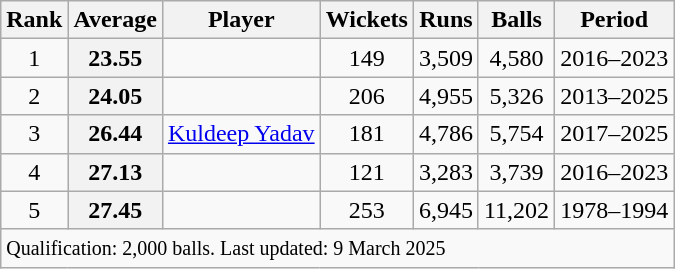<table class="wikitable sortable">
<tr>
<th scope=col>Rank</th>
<th scope=col>Average</th>
<th scope=col>Player</th>
<th scope=col>Wickets</th>
<th scope=col>Runs</th>
<th scope=col>Balls</th>
<th scope=col>Period</th>
</tr>
<tr>
<td align=center>1</td>
<th scope=row style=text-align:center;>23.55</th>
<td></td>
<td align=center>149</td>
<td align=center>3,509</td>
<td align=center>4,580</td>
<td>2016–2023</td>
</tr>
<tr>
<td align=center>2</td>
<th scope=row style=text-align:center;>24.05</th>
<td></td>
<td align=center>206</td>
<td align=center>4,955</td>
<td align=center>5,326</td>
<td>2013–2025</td>
</tr>
<tr>
<td align=center>3</td>
<th scope=row style=text-align:center;>26.44</th>
<td><a href='#'>Kuldeep Yadav</a></td>
<td align=center>181</td>
<td align=center>4,786</td>
<td align=center>5,754</td>
<td>2017–2025</td>
</tr>
<tr>
<td align=center>4</td>
<th scope=row style=text-align:center;>27.13</th>
<td></td>
<td align=center>121</td>
<td align=center>3,283</td>
<td align=center>3,739</td>
<td>2016–2023</td>
</tr>
<tr>
<td align=center>5</td>
<th scope=row style=text-align:center;>27.45</th>
<td></td>
<td align=center>253</td>
<td align=center>6,945</td>
<td align=center>11,202</td>
<td>1978–1994</td>
</tr>
<tr class="sortbottom">
<td colspan="7"><small>Qualification: 2,000 balls. Last updated: 9 March 2025</small></td>
</tr>
</table>
